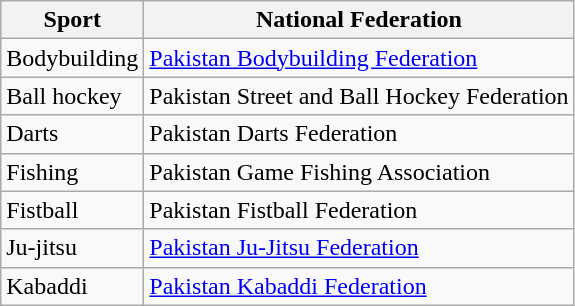<table class="wikitable">
<tr>
<th>Sport</th>
<th>National Federation</th>
</tr>
<tr>
<td>Bodybuilding</td>
<td><a href='#'>Pakistan Bodybuilding Federation</a></td>
</tr>
<tr>
<td>Ball hockey</td>
<td>Pakistan Street and Ball Hockey Federation</td>
</tr>
<tr>
<td>Darts</td>
<td>Pakistan Darts Federation</td>
</tr>
<tr>
<td>Fishing</td>
<td>Pakistan Game Fishing Association</td>
</tr>
<tr>
<td>Fistball</td>
<td>Pakistan Fistball Federation</td>
</tr>
<tr>
<td>Ju-jitsu</td>
<td><a href='#'>Pakistan Ju-Jitsu Federation</a></td>
</tr>
<tr>
<td>Kabaddi</td>
<td><a href='#'>Pakistan Kabaddi Federation</a></td>
</tr>
</table>
